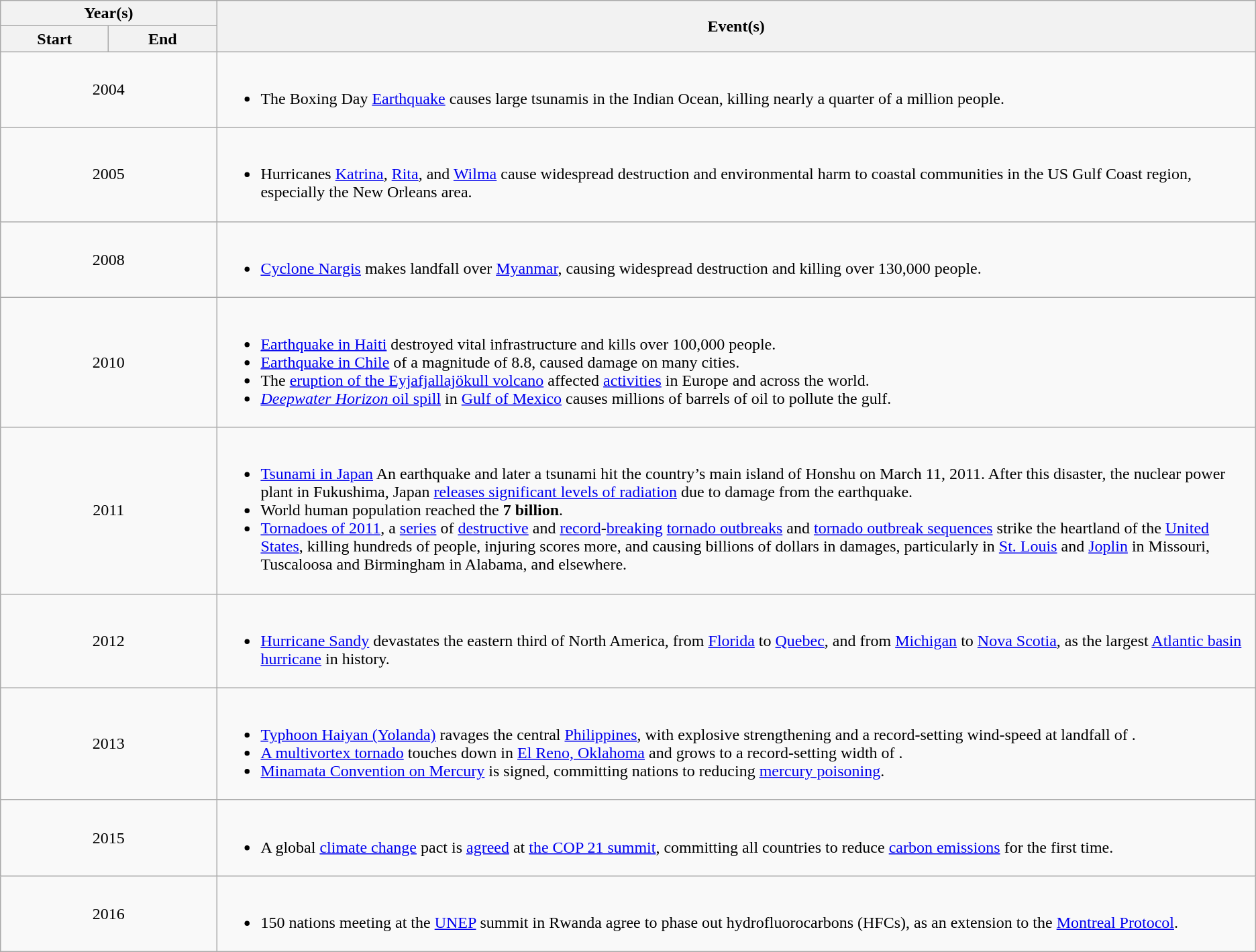<table class="wikitable">
<tr>
<th colspan="2">Year(s)</th>
<th rowspan="2">Event(s)</th>
</tr>
<tr>
<th style="width:100px;">Start</th>
<th style="width:100px;">End</th>
</tr>
<tr>
<td colspan="2" style="text-align:center;">2004</td>
<td><br><ul><li>The Boxing Day <a href='#'>Earthquake</a> causes large tsunamis in the Indian Ocean, killing nearly a quarter of a million people.</li></ul></td>
</tr>
<tr>
<td colspan="2" style="text-align:center;">2005</td>
<td><div><br><ul><li>Hurricanes <a href='#'>Katrina</a>, <a href='#'>Rita</a>, and <a href='#'>Wilma</a> cause widespread destruction and environmental harm to coastal communities in the US Gulf Coast region, especially the New Orleans area.</li></ul></div></td>
</tr>
<tr>
<td colspan="2" style="text-align:center;">2008</td>
<td><div><br><ul><li><a href='#'>Cyclone Nargis</a> makes landfall over <a href='#'>Myanmar</a>, causing widespread destruction and killing over 130,000 people.</li></ul></div></td>
</tr>
<tr>
<td colspan="2" style="text-align:center;">2010</td>
<td><div><br><ul><li><a href='#'>Earthquake in Haiti</a> destroyed vital infrastructure and kills over 100,000 people.</li><li><a href='#'>Earthquake in Chile</a> of a magnitude of 8.8, caused damage on many cities.</li><li>The <a href='#'>eruption of the Eyjafjallajökull volcano</a> affected <a href='#'>activities</a> in Europe and across the world.</li><li><a href='#'><em>Deepwater Horizon</em> oil spill</a> in <a href='#'>Gulf of Mexico</a> causes millions of barrels of oil to pollute the gulf.</li></ul></div></td>
</tr>
<tr>
<td colspan="2" style="text-align:center;">2011</td>
<td><div><br><ul><li><a href='#'>Tsunami in Japan</a> An earthquake and later a tsunami hit the country’s main island of Honshu on March 11, 2011. After this disaster, the nuclear power plant in Fukushima, Japan <a href='#'>releases significant levels of radiation</a> due to damage from the earthquake.</li><li>World human population reached the <strong>7 billion</strong>.</li><li><a href='#'>Tornadoes of 2011</a>, a <a href='#'>series</a> of <a href='#'>destructive</a> and <a href='#'>record</a>-<a href='#'>breaking</a> <a href='#'>tornado outbreaks</a> and <a href='#'>tornado outbreak sequences</a> strike the heartland of the <a href='#'>United States</a>, killing hundreds of people, injuring scores more, and causing billions of dollars in damages, particularly in <a href='#'>St. Louis</a> and <a href='#'>Joplin</a> in Missouri, Tuscaloosa and Birmingham in Alabama, and elsewhere.</li></ul></div></td>
</tr>
<tr>
<td colspan="2" style="text-align:center;">2012</td>
<td><div><br><ul><li><a href='#'>Hurricane Sandy</a> devastates the eastern third of North America, from <a href='#'>Florida</a> to <a href='#'>Quebec</a>, and from <a href='#'>Michigan</a> to <a href='#'>Nova Scotia</a>, as the largest <a href='#'>Atlantic basin hurricane</a> in history.</li></ul></div></td>
</tr>
<tr>
<td colspan="2" style="text-align:center;">2013</td>
<td><div><br><ul><li><a href='#'>Typhoon Haiyan (Yolanda)</a> ravages the central <a href='#'>Philippines</a>, with explosive strengthening and a record-setting wind-speed at landfall of .</li><li><a href='#'>A multivortex tornado</a> touches down in <a href='#'>El Reno, Oklahoma</a> and grows to a record-setting width of .</li><li><a href='#'>Minamata Convention on Mercury</a> is signed, committing nations to reducing <a href='#'>mercury poisoning</a>.</li></ul></div></td>
</tr>
<tr>
<td colspan="2" style="text-align:center;">2015</td>
<td><div><br><ul><li>A global <a href='#'>climate change</a> pact is <a href='#'>agreed</a> at <a href='#'>the COP 21 summit</a>, committing all countries to reduce <a href='#'>carbon emissions</a> for the first time.</li></ul></div></td>
</tr>
<tr>
<td colspan="2" style="text-align:center;">2016</td>
<td><div><br><ul><li>150 nations meeting at the <a href='#'>UNEP</a> summit in Rwanda agree to phase out hydrofluorocarbons (HFCs), as an extension to the <a href='#'>Montreal Protocol</a>.</li></ul></div></td>
</tr>
</table>
